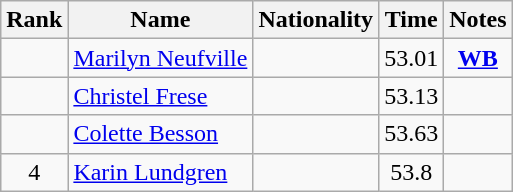<table class="wikitable sortable" style="text-align:center">
<tr>
<th>Rank</th>
<th>Name</th>
<th>Nationality</th>
<th>Time</th>
<th>Notes</th>
</tr>
<tr>
<td></td>
<td align="left"><a href='#'>Marilyn Neufville</a></td>
<td align=left></td>
<td>53.01</td>
<td><strong><a href='#'>WB</a></strong></td>
</tr>
<tr>
<td></td>
<td align="left"><a href='#'>Christel Frese</a></td>
<td align=left></td>
<td>53.13</td>
<td></td>
</tr>
<tr>
<td></td>
<td align="left"><a href='#'>Colette Besson</a></td>
<td align=left></td>
<td>53.63</td>
<td></td>
</tr>
<tr>
<td>4</td>
<td align="left"><a href='#'>Karin Lundgren</a></td>
<td align=left></td>
<td>53.8</td>
<td></td>
</tr>
</table>
